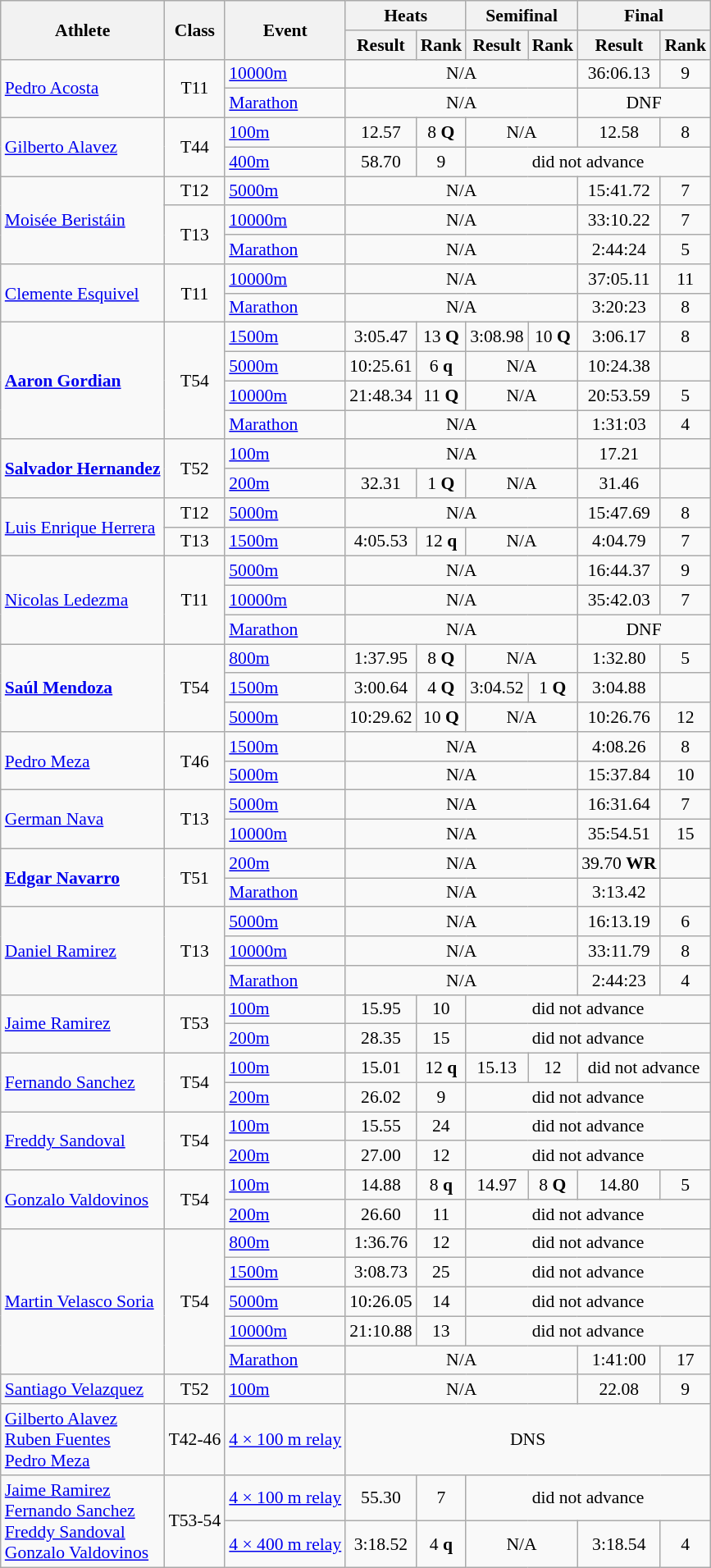<table class=wikitable style="font-size:90%">
<tr>
<th rowspan="2">Athlete</th>
<th rowspan="2">Class</th>
<th rowspan="2">Event</th>
<th colspan="2">Heats</th>
<th colspan="2">Semifinal</th>
<th colspan="2">Final</th>
</tr>
<tr>
<th>Result</th>
<th>Rank</th>
<th>Result</th>
<th>Rank</th>
<th>Result</th>
<th>Rank</th>
</tr>
<tr>
<td rowspan="2"><a href='#'>Pedro Acosta</a></td>
<td rowspan="2" style="text-align:center;">T11</td>
<td><a href='#'>10000m</a></td>
<td style="text-align:center;" colspan="4">N/A</td>
<td style="text-align:center;">36:06.13</td>
<td style="text-align:center;">9</td>
</tr>
<tr>
<td><a href='#'>Marathon</a></td>
<td style="text-align:center;" colspan="4">N/A</td>
<td style="text-align:center;" colspan="2">DNF</td>
</tr>
<tr>
<td rowspan="2"><a href='#'>Gilberto Alavez</a></td>
<td rowspan="2" style="text-align:center;">T44</td>
<td><a href='#'>100m</a></td>
<td style="text-align:center;">12.57</td>
<td style="text-align:center;">8 <strong>Q</strong></td>
<td style="text-align:center;" colspan="2">N/A</td>
<td style="text-align:center;">12.58</td>
<td style="text-align:center;">8</td>
</tr>
<tr>
<td><a href='#'>400m</a></td>
<td style="text-align:center;">58.70</td>
<td style="text-align:center;">9</td>
<td style="text-align:center;" colspan="4">did not advance</td>
</tr>
<tr>
<td rowspan="3"><a href='#'>Moisée Beristáin</a></td>
<td style="text-align:center;">T12</td>
<td><a href='#'>5000m</a></td>
<td style="text-align:center;" colspan="4">N/A</td>
<td style="text-align:center;">15:41.72</td>
<td style="text-align:center;">7</td>
</tr>
<tr>
<td rowspan="2" style="text-align:center;">T13</td>
<td><a href='#'>10000m</a></td>
<td style="text-align:center;" colspan="4">N/A</td>
<td style="text-align:center;">33:10.22</td>
<td style="text-align:center;">7</td>
</tr>
<tr>
<td><a href='#'>Marathon</a></td>
<td style="text-align:center;" colspan="4">N/A</td>
<td style="text-align:center;">2:44:24</td>
<td style="text-align:center;">5</td>
</tr>
<tr>
<td rowspan="2"><a href='#'>Clemente Esquivel</a></td>
<td rowspan="2" style="text-align:center;">T11</td>
<td><a href='#'>10000m</a></td>
<td style="text-align:center;" colspan="4">N/A</td>
<td style="text-align:center;">37:05.11</td>
<td style="text-align:center;">11</td>
</tr>
<tr>
<td><a href='#'>Marathon</a></td>
<td style="text-align:center;" colspan="4">N/A</td>
<td style="text-align:center;">3:20:23</td>
<td style="text-align:center;">8</td>
</tr>
<tr>
<td rowspan="4"><strong><a href='#'>Aaron Gordian</a></strong></td>
<td rowspan="4" style="text-align:center;">T54</td>
<td><a href='#'>1500m</a></td>
<td style="text-align:center;">3:05.47</td>
<td style="text-align:center;">13 <strong>Q</strong></td>
<td style="text-align:center;">3:08.98</td>
<td style="text-align:center;">10 <strong>Q</strong></td>
<td style="text-align:center;">3:06.17</td>
<td style="text-align:center;">8</td>
</tr>
<tr>
<td><a href='#'>5000m</a></td>
<td style="text-align:center;">10:25.61</td>
<td style="text-align:center;">6 <strong>q</strong></td>
<td style="text-align:center;" colspan="2">N/A</td>
<td style="text-align:center;">10:24.38</td>
<td style="text-align:center;"></td>
</tr>
<tr>
<td><a href='#'>10000m</a></td>
<td style="text-align:center;">21:48.34</td>
<td style="text-align:center;">11 <strong>Q</strong></td>
<td style="text-align:center;" colspan="2">N/A</td>
<td style="text-align:center;">20:53.59</td>
<td style="text-align:center;">5</td>
</tr>
<tr>
<td><a href='#'>Marathon</a></td>
<td style="text-align:center;" colspan="4">N/A</td>
<td style="text-align:center;">1:31:03</td>
<td style="text-align:center;">4</td>
</tr>
<tr>
<td rowspan="2"><strong><a href='#'>Salvador Hernandez</a></strong></td>
<td rowspan="2" style="text-align:center;">T52</td>
<td><a href='#'>100m</a></td>
<td style="text-align:center;" colspan="4">N/A</td>
<td style="text-align:center;">17.21</td>
<td style="text-align:center;"></td>
</tr>
<tr>
<td><a href='#'>200m</a></td>
<td style="text-align:center;">32.31</td>
<td style="text-align:center;">1 <strong>Q</strong></td>
<td style="text-align:center;" colspan="2">N/A</td>
<td style="text-align:center;">31.46</td>
<td style="text-align:center;"></td>
</tr>
<tr>
<td rowspan="2"><a href='#'>Luis Enrique Herrera</a></td>
<td style="text-align:center;">T12</td>
<td><a href='#'>5000m</a></td>
<td style="text-align:center;" colspan="4">N/A</td>
<td style="text-align:center;">15:47.69</td>
<td style="text-align:center;">8</td>
</tr>
<tr>
<td style="text-align:center;">T13</td>
<td><a href='#'>1500m</a></td>
<td style="text-align:center;">4:05.53</td>
<td style="text-align:center;">12 <strong>q</strong></td>
<td style="text-align:center;" colspan="2">N/A</td>
<td style="text-align:center;">4:04.79</td>
<td style="text-align:center;">7</td>
</tr>
<tr>
<td rowspan="3"><a href='#'>Nicolas Ledezma</a></td>
<td rowspan="3" style="text-align:center;">T11</td>
<td><a href='#'>5000m</a></td>
<td style="text-align:center;" colspan="4">N/A</td>
<td style="text-align:center;">16:44.37</td>
<td style="text-align:center;">9</td>
</tr>
<tr>
<td><a href='#'>10000m</a></td>
<td style="text-align:center;" colspan="4">N/A</td>
<td style="text-align:center;">35:42.03</td>
<td style="text-align:center;">7</td>
</tr>
<tr>
<td><a href='#'>Marathon</a></td>
<td style="text-align:center;" colspan="4">N/A</td>
<td style="text-align:center;" colspan="2">DNF</td>
</tr>
<tr>
<td rowspan="3"><strong><a href='#'>Saúl Mendoza</a></strong></td>
<td rowspan="3" style="text-align:center;">T54</td>
<td><a href='#'>800m</a></td>
<td style="text-align:center;">1:37.95</td>
<td style="text-align:center;">8 <strong>Q</strong></td>
<td style="text-align:center;" colspan="2">N/A</td>
<td style="text-align:center;">1:32.80</td>
<td style="text-align:center;">5</td>
</tr>
<tr>
<td><a href='#'>1500m</a></td>
<td style="text-align:center;">3:00.64</td>
<td style="text-align:center;">4 <strong>Q</strong></td>
<td style="text-align:center;">3:04.52</td>
<td style="text-align:center;">1 <strong>Q</strong></td>
<td style="text-align:center;">3:04.88</td>
<td style="text-align:center;"></td>
</tr>
<tr>
<td><a href='#'>5000m</a></td>
<td style="text-align:center;">10:29.62</td>
<td style="text-align:center;">10 <strong>Q</strong></td>
<td style="text-align:center;" colspan="2">N/A</td>
<td style="text-align:center;">10:26.76</td>
<td style="text-align:center;">12</td>
</tr>
<tr>
<td rowspan="2"><a href='#'>Pedro Meza</a></td>
<td rowspan="2" style="text-align:center;">T46</td>
<td><a href='#'>1500m</a></td>
<td style="text-align:center;" colspan="4">N/A</td>
<td style="text-align:center;">4:08.26</td>
<td style="text-align:center;">8</td>
</tr>
<tr>
<td><a href='#'>5000m</a></td>
<td style="text-align:center;" colspan="4">N/A</td>
<td style="text-align:center;">15:37.84</td>
<td style="text-align:center;">10</td>
</tr>
<tr>
<td rowspan="2"><a href='#'>German Nava</a></td>
<td rowspan="2" style="text-align:center;">T13</td>
<td><a href='#'>5000m</a></td>
<td style="text-align:center;" colspan="4">N/A</td>
<td style="text-align:center;">16:31.64</td>
<td style="text-align:center;">7</td>
</tr>
<tr>
<td><a href='#'>10000m</a></td>
<td style="text-align:center;" colspan="4">N/A</td>
<td style="text-align:center;">35:54.51</td>
<td style="text-align:center;">15</td>
</tr>
<tr>
<td rowspan="2"><strong><a href='#'>Edgar Navarro</a></strong></td>
<td rowspan="2" style="text-align:center;">T51</td>
<td><a href='#'>200m</a></td>
<td style="text-align:center;" colspan="4">N/A</td>
<td style="text-align:center;">39.70 <strong>WR</strong></td>
<td style="text-align:center;"></td>
</tr>
<tr>
<td><a href='#'>Marathon</a></td>
<td style="text-align:center;" colspan="4">N/A</td>
<td style="text-align:center;">3:13.42</td>
<td style="text-align:center;"></td>
</tr>
<tr>
<td rowspan="3"><a href='#'>Daniel Ramirez</a></td>
<td rowspan="3" style="text-align:center;">T13</td>
<td><a href='#'>5000m</a></td>
<td style="text-align:center;" colspan="4">N/A</td>
<td style="text-align:center;">16:13.19</td>
<td style="text-align:center;">6</td>
</tr>
<tr>
<td><a href='#'>10000m</a></td>
<td style="text-align:center;" colspan="4">N/A</td>
<td style="text-align:center;">33:11.79</td>
<td style="text-align:center;">8</td>
</tr>
<tr>
<td><a href='#'>Marathon</a></td>
<td style="text-align:center;" colspan="4">N/A</td>
<td style="text-align:center;">2:44:23</td>
<td style="text-align:center;">4</td>
</tr>
<tr>
<td rowspan="2"><a href='#'>Jaime Ramirez</a></td>
<td rowspan="2" style="text-align:center;">T53</td>
<td><a href='#'>100m</a></td>
<td style="text-align:center;">15.95</td>
<td style="text-align:center;">10</td>
<td style="text-align:center;" colspan="4">did not advance</td>
</tr>
<tr>
<td><a href='#'>200m</a></td>
<td style="text-align:center;">28.35</td>
<td style="text-align:center;">15</td>
<td style="text-align:center;" colspan="4">did not advance</td>
</tr>
<tr>
<td rowspan="2"><a href='#'>Fernando Sanchez</a></td>
<td rowspan="2" style="text-align:center;">T54</td>
<td><a href='#'>100m</a></td>
<td style="text-align:center;">15.01</td>
<td style="text-align:center;">12 <strong>q</strong></td>
<td style="text-align:center;">15.13</td>
<td style="text-align:center;">12</td>
<td style="text-align:center;" colspan="2">did not advance</td>
</tr>
<tr>
<td><a href='#'>200m</a></td>
<td style="text-align:center;">26.02</td>
<td style="text-align:center;">9</td>
<td style="text-align:center;" colspan="4">did not advance</td>
</tr>
<tr>
<td rowspan="2"><a href='#'>Freddy Sandoval</a></td>
<td rowspan="2" style="text-align:center;">T54</td>
<td><a href='#'>100m</a></td>
<td style="text-align:center;">15.55</td>
<td style="text-align:center;">24</td>
<td style="text-align:center;" colspan="4">did not advance</td>
</tr>
<tr>
<td><a href='#'>200m</a></td>
<td style="text-align:center;">27.00</td>
<td style="text-align:center;">12</td>
<td style="text-align:center;" colspan="4">did not advance</td>
</tr>
<tr>
<td rowspan="2"><a href='#'>Gonzalo Valdovinos</a></td>
<td rowspan="2" style="text-align:center;">T54</td>
<td><a href='#'>100m</a></td>
<td style="text-align:center;">14.88</td>
<td style="text-align:center;">8 <strong>q</strong></td>
<td style="text-align:center;">14.97</td>
<td style="text-align:center;">8 <strong>Q</strong></td>
<td style="text-align:center;">14.80</td>
<td style="text-align:center;">5</td>
</tr>
<tr>
<td><a href='#'>200m</a></td>
<td style="text-align:center;">26.60</td>
<td style="text-align:center;">11</td>
<td style="text-align:center;" colspan="4">did not advance</td>
</tr>
<tr>
<td rowspan="5"><a href='#'>Martin Velasco Soria</a></td>
<td rowspan="5" style="text-align:center;">T54</td>
<td><a href='#'>800m</a></td>
<td style="text-align:center;">1:36.76</td>
<td style="text-align:center;">12</td>
<td style="text-align:center;" colspan="4">did not advance</td>
</tr>
<tr>
<td><a href='#'>1500m</a></td>
<td style="text-align:center;">3:08.73</td>
<td style="text-align:center;">25</td>
<td style="text-align:center;" colspan="4">did not advance</td>
</tr>
<tr>
<td><a href='#'>5000m</a></td>
<td style="text-align:center;">10:26.05</td>
<td style="text-align:center;">14</td>
<td style="text-align:center;" colspan="4">did not advance</td>
</tr>
<tr>
<td><a href='#'>10000m</a></td>
<td style="text-align:center;">21:10.88</td>
<td style="text-align:center;">13</td>
<td style="text-align:center;" colspan="4">did not advance</td>
</tr>
<tr>
<td><a href='#'>Marathon</a></td>
<td style="text-align:center;" colspan="4">N/A</td>
<td style="text-align:center;">1:41:00</td>
<td style="text-align:center;">17</td>
</tr>
<tr>
<td><a href='#'>Santiago Velazquez</a></td>
<td style="text-align:center;">T52</td>
<td><a href='#'>100m</a></td>
<td style="text-align:center;" colspan="4">N/A</td>
<td style="text-align:center;">22.08</td>
<td style="text-align:center;">9</td>
</tr>
<tr>
<td><a href='#'>Gilberto Alavez</a><br> <a href='#'>Ruben Fuentes</a><br> <a href='#'>Pedro Meza</a></td>
<td style="text-align:center;">T42-46</td>
<td><a href='#'>4 × 100 m relay</a></td>
<td style="text-align:center;" colspan="6">DNS</td>
</tr>
<tr>
<td rowspan="2"><a href='#'>Jaime Ramirez</a><br> <a href='#'>Fernando Sanchez</a><br> <a href='#'>Freddy Sandoval</a><br> <a href='#'>Gonzalo Valdovinos</a></td>
<td rowspan="2" style="text-align:center;">T53-54</td>
<td><a href='#'>4 × 100 m relay</a></td>
<td style="text-align:center;">55.30</td>
<td style="text-align:center;">7</td>
<td style="text-align:center;" colspan="4">did not advance</td>
</tr>
<tr>
<td><a href='#'>4 × 400 m relay</a></td>
<td style="text-align:center;">3:18.52</td>
<td style="text-align:center;">4 <strong>q</strong></td>
<td style="text-align:center;" colspan="2">N/A</td>
<td style="text-align:center;">3:18.54</td>
<td style="text-align:center;">4</td>
</tr>
</table>
